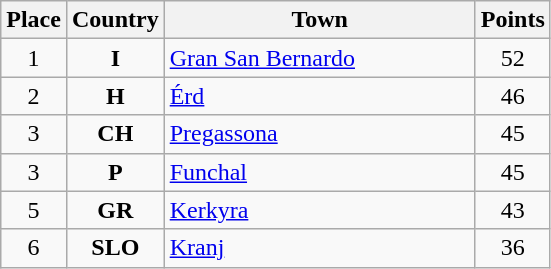<table class="wikitable" style="text-align;">
<tr>
<th width="25">Place</th>
<th width="25">Country</th>
<th width="200">Town</th>
<th width="25">Points</th>
</tr>
<tr>
<td align="center">1</td>
<td align="center"><strong>I</strong></td>
<td align="left"><a href='#'>Gran San Bernardo</a></td>
<td align="center">52</td>
</tr>
<tr>
<td align="center">2</td>
<td align="center"><strong>H</strong></td>
<td align="left"><a href='#'>Érd</a></td>
<td align="center">46</td>
</tr>
<tr>
<td align="center">3</td>
<td align="center"><strong>CH</strong></td>
<td align="left"><a href='#'>Pregassona</a></td>
<td align="center">45</td>
</tr>
<tr>
<td align="center">3</td>
<td align="center"><strong>P</strong></td>
<td align="left"><a href='#'>Funchal</a></td>
<td align="center">45</td>
</tr>
<tr>
<td align="center">5</td>
<td align="center"><strong>GR</strong></td>
<td align="left"><a href='#'>Kerkyra</a></td>
<td align="center">43</td>
</tr>
<tr>
<td align="center">6</td>
<td align="center"><strong>SLO</strong></td>
<td align="left"><a href='#'>Kranj</a></td>
<td align="center">36</td>
</tr>
</table>
